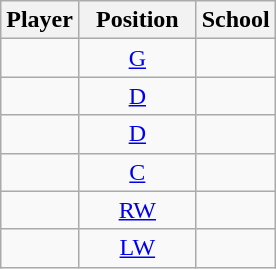<table class="wikitable">
<tr>
<th>Player</th>
<th>  Position  </th>
<th>School</th>
</tr>
<tr>
<td></td>
<td align=center><a href='#'>G</a></td>
<td></td>
</tr>
<tr>
<td></td>
<td align=center><a href='#'>D</a></td>
<td></td>
</tr>
<tr>
<td></td>
<td align=center><a href='#'>D</a></td>
<td></td>
</tr>
<tr>
<td></td>
<td align=center><a href='#'>C</a></td>
<td></td>
</tr>
<tr>
<td></td>
<td align=center><a href='#'>RW</a></td>
<td></td>
</tr>
<tr>
<td></td>
<td align=center><a href='#'>LW</a></td>
<td></td>
</tr>
</table>
